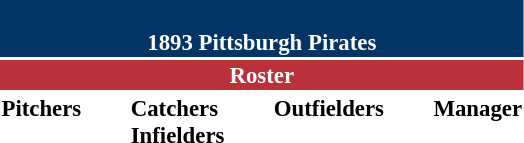<table class="toccolours" style="font-size: 95%;">
<tr>
<th colspan="10" style="background-color: #023465; color: #FFFFFF; text-align: center;"><br>1893 Pittsburgh Pirates</th>
</tr>
<tr>
<td colspan="10" style="background-color: #ba313c; color: white; text-align: center;"><strong>Roster</strong></td>
</tr>
<tr>
<td valign="top"><strong>Pitchers</strong><br>





</td>
<td width="25px"></td>
<td valign="top"><strong>Catchers</strong><br>


<strong>Infielders</strong>






</td>
<td width="25px"></td>
<td valign="top"><strong>Outfielders</strong><br>



</td>
<td width="25px"></td>
<td valign="top"><strong>Manager</strong><br></td>
</tr>
</table>
